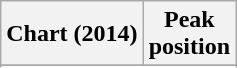<table class="wikitable">
<tr>
<th>Chart (2014)</th>
<th>Peak<br>position</th>
</tr>
<tr>
</tr>
<tr>
</tr>
</table>
